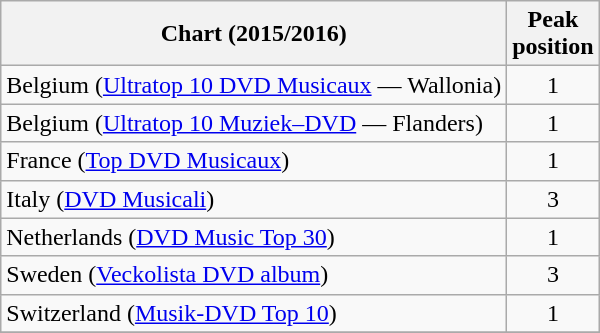<table class="wikitable sortable">
<tr>
<th>Chart (2015/2016)</th>
<th>Peak<br>position</th>
</tr>
<tr>
<td>Belgium (<a href='#'>Ultratop 10 DVD Musicaux</a> — Wallonia)</td>
<td align="center">1</td>
</tr>
<tr>
<td>Belgium (<a href='#'>Ultratop 10 Muziek–DVD</a> — Flanders)</td>
<td align="center">1</td>
</tr>
<tr>
<td>France (<a href='#'>Top DVD Musicaux</a>)</td>
<td align="center">1</td>
</tr>
<tr>
<td>Italy (<a href='#'>DVD Musicali</a>)</td>
<td align="center">3</td>
</tr>
<tr>
<td>Netherlands (<a href='#'>DVD Music Top 30</a>)</td>
<td align="center">1</td>
</tr>
<tr>
<td>Sweden (<a href='#'>Veckolista DVD album</a>)</td>
<td align="center">3</td>
</tr>
<tr>
<td>Switzerland (<a href='#'>Musik-DVD Top 10</a>)</td>
<td align="center">1</td>
</tr>
<tr>
</tr>
</table>
